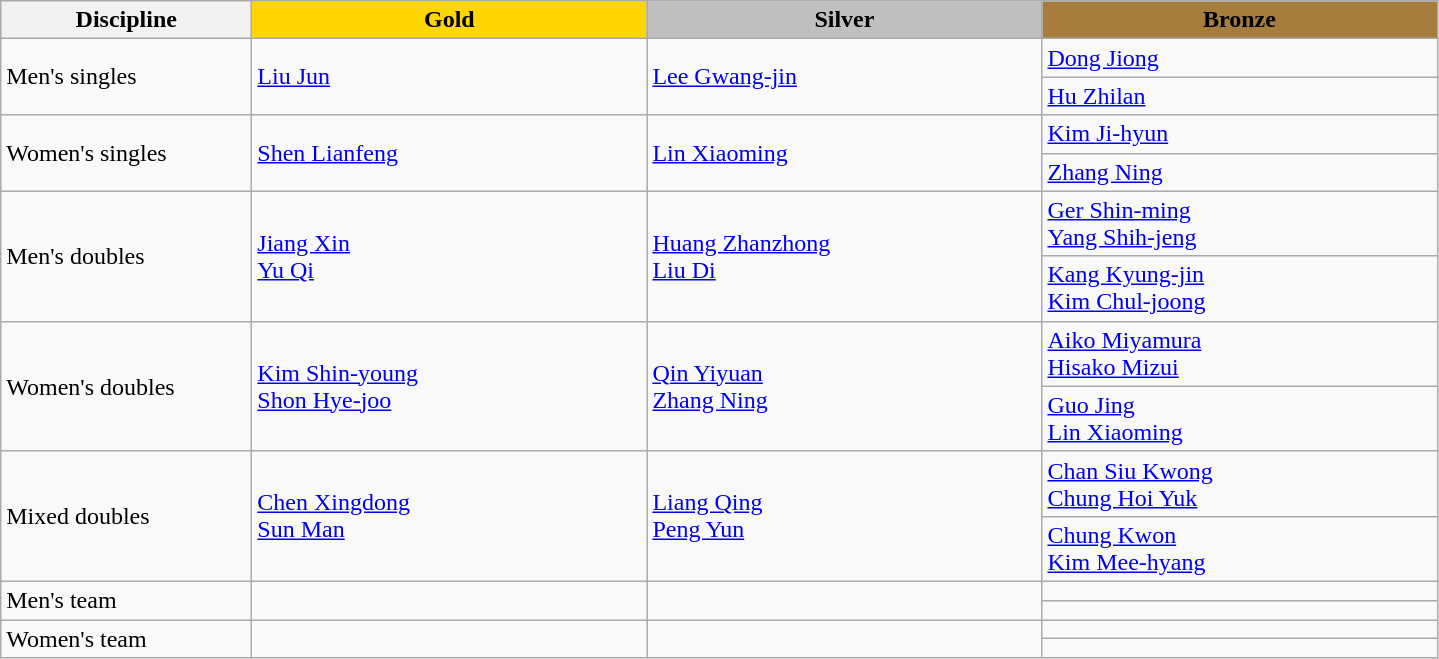<table class="wikitable">
<tr>
<th style="width:10em;">Discipline</th>
<th style="background:gold; width:16em;">Gold</th>
<th style="background:silver; width:16em;">Silver</th>
<th style="background:#A67D3D; width:16em;">Bronze</th>
</tr>
<tr>
<td rowspan="2">Men's singles</td>
<td rowspan="2"> <a href='#'>Liu Jun</a></td>
<td rowspan="2"> <a href='#'>Lee Gwang-jin</a></td>
<td> <a href='#'>Dong Jiong</a></td>
</tr>
<tr>
<td> <a href='#'>Hu Zhilan</a></td>
</tr>
<tr>
<td rowspan="2">Women's singles</td>
<td rowspan="2"> <a href='#'>Shen Lianfeng</a></td>
<td rowspan="2"> <a href='#'>Lin Xiaoming</a></td>
<td> <a href='#'>Kim Ji-hyun</a></td>
</tr>
<tr>
<td> <a href='#'>Zhang Ning</a></td>
</tr>
<tr>
<td rowspan="2">Men's doubles</td>
<td rowspan="2"> <a href='#'>Jiang Xin</a><br>  <a href='#'>Yu Qi</a></td>
<td rowspan="2"> <a href='#'>Huang Zhanzhong</a><br>  <a href='#'>Liu Di</a></td>
<td> <a href='#'>Ger Shin-ming</a><br>  <a href='#'>Yang Shih-jeng</a></td>
</tr>
<tr>
<td> <a href='#'>Kang Kyung-jin</a><br>  <a href='#'>Kim Chul-joong</a></td>
</tr>
<tr>
<td rowspan="2">Women's doubles</td>
<td rowspan="2"> <a href='#'>Kim Shin-young</a><br>  <a href='#'>Shon Hye-joo</a></td>
<td rowspan="2"> <a href='#'>Qin Yiyuan</a><br>  <a href='#'>Zhang Ning</a></td>
<td> <a href='#'>Aiko Miyamura</a><br>  <a href='#'>Hisako Mizui</a></td>
</tr>
<tr>
<td> <a href='#'>Guo Jing</a><br>  <a href='#'>Lin Xiaoming</a></td>
</tr>
<tr>
<td rowspan="2">Mixed doubles</td>
<td rowspan="2"> <a href='#'>Chen Xingdong</a><br>  <a href='#'>Sun Man</a></td>
<td rowspan="2"> <a href='#'>Liang Qing</a><br>  <a href='#'>Peng Yun</a></td>
<td> <a href='#'>Chan Siu Kwong</a><br>  <a href='#'>Chung Hoi Yuk</a></td>
</tr>
<tr>
<td> <a href='#'>Chung Kwon</a><br>  <a href='#'>Kim Mee-hyang</a></td>
</tr>
<tr>
<td rowspan="2">Men's team</td>
<td rowspan="2"></td>
<td rowspan="2"></td>
<td></td>
</tr>
<tr>
<td></td>
</tr>
<tr>
<td rowspan="2">Women's team</td>
<td rowspan="2"></td>
<td rowspan="2"></td>
<td></td>
</tr>
<tr>
<td></td>
</tr>
</table>
